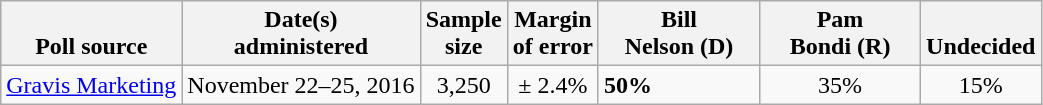<table class="wikitable">
<tr valign=bottom>
<th>Poll source</th>
<th>Date(s)<br>administered</th>
<th>Sample<br>size</th>
<th>Margin<br>of error</th>
<th style="width:100px;">Bill<br>Nelson (D)</th>
<th style="width:100px;">Pam<br>Bondi (R)</th>
<th>Undecided</th>
</tr>
<tr>
<td><a href='#'>Gravis Marketing</a></td>
<td align=center>November 22–25, 2016</td>
<td align=center>3,250</td>
<td align=center>± 2.4%</td>
<td><strong>50%</strong></td>
<td align=center>35%</td>
<td align=center>15%</td>
</tr>
</table>
